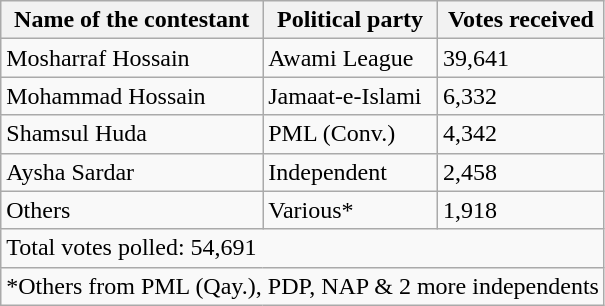<table class="wikitable floatright">
<tr>
<th>Name of the contestant</th>
<th>Political party</th>
<th>Votes received</th>
</tr>
<tr>
<td>Mosharraf Hossain</td>
<td>Awami League</td>
<td>39,641</td>
</tr>
<tr>
<td>Mohammad Hossain</td>
<td>Jamaat-e-Islami</td>
<td>6,332</td>
</tr>
<tr>
<td>Shamsul Huda</td>
<td>PML (Conv.)</td>
<td>4,342</td>
</tr>
<tr>
<td>Aysha Sardar</td>
<td>Independent</td>
<td>2,458</td>
</tr>
<tr>
<td>Others</td>
<td>Various*</td>
<td>1,918</td>
</tr>
<tr>
<td colspan="3">Total votes polled: 54,691</td>
</tr>
<tr>
<td colspan="3">*Others from PML (Qay.), PDP, NAP & 2 more independents</td>
</tr>
</table>
